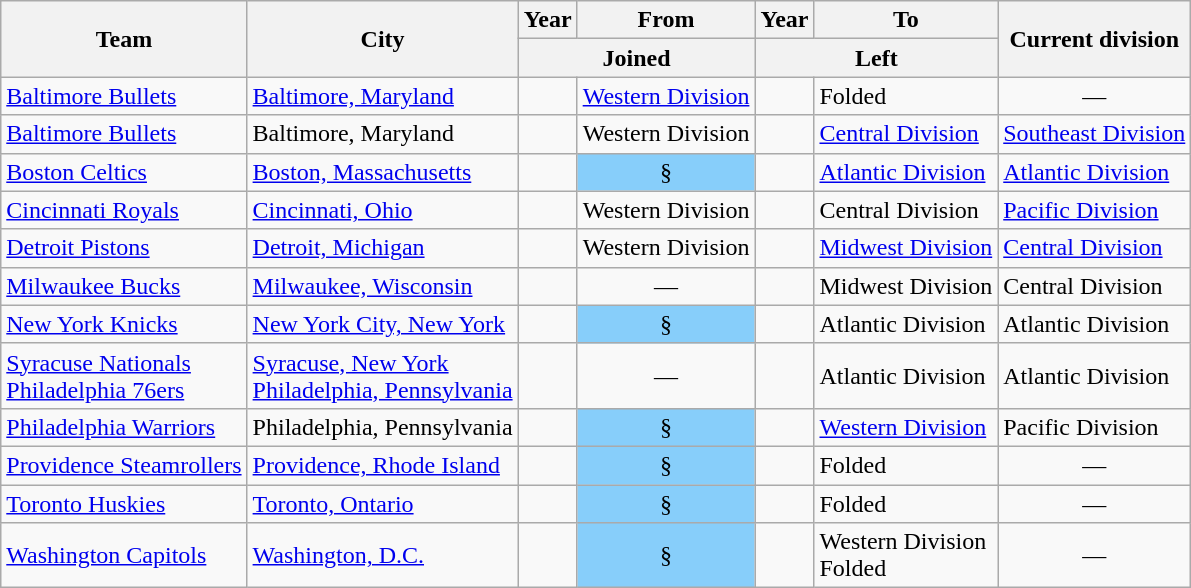<table class="wikitable sortable">
<tr>
<th rowspan="2">Team</th>
<th rowspan="2">City</th>
<th>Year</th>
<th>From</th>
<th>Year</th>
<th>To</th>
<th rowspan="2">Current division</th>
</tr>
<tr class="unsortable">
<th colspan="2">Joined</th>
<th colspan="2">Left</th>
</tr>
<tr>
<td><a href='#'>Baltimore Bullets</a> </td>
<td><a href='#'>Baltimore, Maryland</a></td>
<td></td>
<td style="text-align:center;"><a href='#'>Western Division</a></td>
<td></td>
<td>Folded</td>
<td style="text-align:center;">—</td>
</tr>
<tr>
<td><a href='#'>Baltimore Bullets</a> </td>
<td>Baltimore, Maryland</td>
<td></td>
<td style="text-align:center;">Western Division</td>
<td></td>
<td><a href='#'>Central Division</a></td>
<td><a href='#'>Southeast Division</a></td>
</tr>
<tr>
<td><a href='#'>Boston Celtics</a></td>
<td><a href='#'>Boston, Massachusetts</a></td>
<td></td>
<td style="text-align:center; background:#87CEFA;">§</td>
<td></td>
<td><a href='#'>Atlantic Division</a></td>
<td><a href='#'>Atlantic Division</a></td>
</tr>
<tr>
<td><a href='#'>Cincinnati Royals</a> </td>
<td><a href='#'>Cincinnati, Ohio</a></td>
<td></td>
<td style="text-align:center;">Western Division</td>
<td></td>
<td>Central Division</td>
<td><a href='#'>Pacific Division</a></td>
</tr>
<tr>
<td><a href='#'>Detroit Pistons</a></td>
<td><a href='#'>Detroit, Michigan</a></td>
<td></td>
<td style="text-align:center;">Western Division</td>
<td></td>
<td><a href='#'>Midwest Division</a></td>
<td><a href='#'>Central Division</a></td>
</tr>
<tr>
<td><a href='#'>Milwaukee Bucks</a></td>
<td><a href='#'>Milwaukee, Wisconsin</a></td>
<td></td>
<td style="text-align:center;">—</td>
<td></td>
<td>Midwest Division</td>
<td>Central Division</td>
</tr>
<tr>
<td><a href='#'>New York Knicks</a></td>
<td><a href='#'>New York City, New York</a></td>
<td></td>
<td style="text-align:center; background:#87CEFA;">§</td>
<td></td>
<td>Atlantic Division</td>
<td>Atlantic Division</td>
</tr>
<tr>
<td><a href='#'>Syracuse Nationals</a> <br><a href='#'>Philadelphia 76ers</a> </td>
<td><a href='#'>Syracuse, New York</a><br><a href='#'>Philadelphia, Pennsylvania</a></td>
<td></td>
<td style="text-align:center;">—</td>
<td></td>
<td>Atlantic Division</td>
<td>Atlantic Division</td>
</tr>
<tr>
<td><a href='#'>Philadelphia Warriors</a> </td>
<td>Philadelphia, Pennsylvania</td>
<td></td>
<td style="text-align:center; background:#87CEFA;">§</td>
<td></td>
<td><a href='#'>Western Division</a></td>
<td>Pacific Division</td>
</tr>
<tr>
<td><a href='#'>Providence Steamrollers</a></td>
<td><a href='#'>Providence, Rhode Island</a></td>
<td></td>
<td style="text-align:center; background:#87CEFA;">§</td>
<td></td>
<td>Folded</td>
<td style="text-align:center;">—</td>
</tr>
<tr>
<td><a href='#'>Toronto Huskies</a></td>
<td><a href='#'>Toronto, Ontario</a></td>
<td></td>
<td style="text-align:center; background:#87CEFA;">§</td>
<td></td>
<td>Folded</td>
<td style="text-align:center;">—</td>
</tr>
<tr>
<td><a href='#'>Washington Capitols</a></td>
<td><a href='#'>Washington, D.C.</a></td>
<td><br></td>
<td style="text-align:center; background:#87CEFA;">§</td>
<td><br></td>
<td>Western Division<br>Folded</td>
<td style="text-align:center;">—</td>
</tr>
</table>
